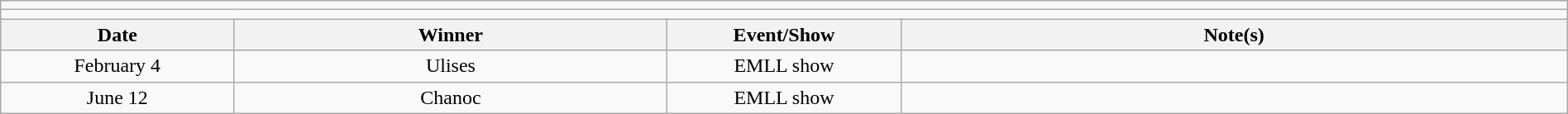<table class="wikitable" style="text-align:center; width:100%;">
<tr>
<td colspan=5></td>
</tr>
<tr>
<td colspan=5><strong></strong></td>
</tr>
<tr>
<th width=14%>Date</th>
<th width=26%>Winner</th>
<th width=14%>Event/Show</th>
<th width=40%>Note(s)</th>
</tr>
<tr>
<td>February 4</td>
<td>Ulises</td>
<td>EMLL show</td>
<td align=left></td>
</tr>
<tr>
<td>June 12</td>
<td>Chanoc</td>
<td>EMLL show</td>
<td align=left></td>
</tr>
</table>
